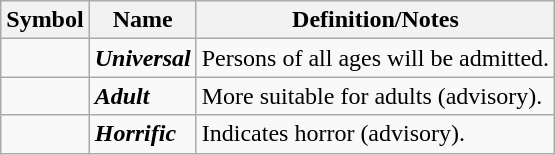<table class="wikitable">
<tr>
<th>Symbol</th>
<th>Name</th>
<th>Definition/Notes</th>
</tr>
<tr>
<td align="center"></td>
<td><strong><em>Universal</em></strong></td>
<td>Persons of all ages will be admitted.</td>
</tr>
<tr>
<td align="center"></td>
<td><strong><em>Adult</em></strong></td>
<td>More suitable for adults (advisory).</td>
</tr>
<tr>
<td align="center"></td>
<td><strong><em>Horrific</em></strong></td>
<td>Indicates horror (advisory).</td>
</tr>
</table>
